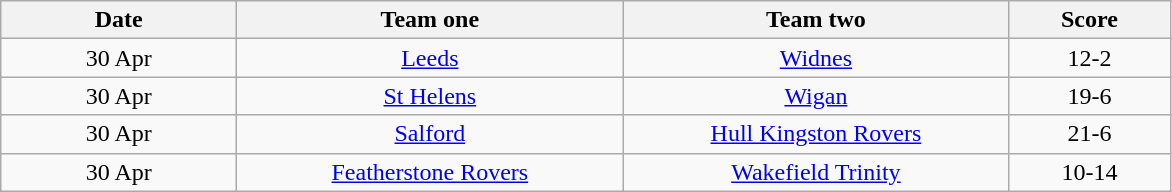<table class="wikitable" style="text-align: center">
<tr>
<th width=150>Date</th>
<th width=250>Team one</th>
<th width=250>Team two</th>
<th width=100>Score</th>
</tr>
<tr>
<td>30 Apr</td>
<td><a href='#'>Leeds</a></td>
<td><a href='#'>Widnes</a></td>
<td>12-2</td>
</tr>
<tr>
<td>30 Apr</td>
<td><a href='#'>St Helens</a></td>
<td><a href='#'>Wigan</a></td>
<td>19-6</td>
</tr>
<tr>
<td>30 Apr</td>
<td><a href='#'>Salford</a></td>
<td><a href='#'>Hull Kingston Rovers</a></td>
<td>21-6</td>
</tr>
<tr>
<td>30 Apr</td>
<td><a href='#'>Featherstone Rovers</a></td>
<td><a href='#'>Wakefield Trinity</a></td>
<td>10-14</td>
</tr>
</table>
